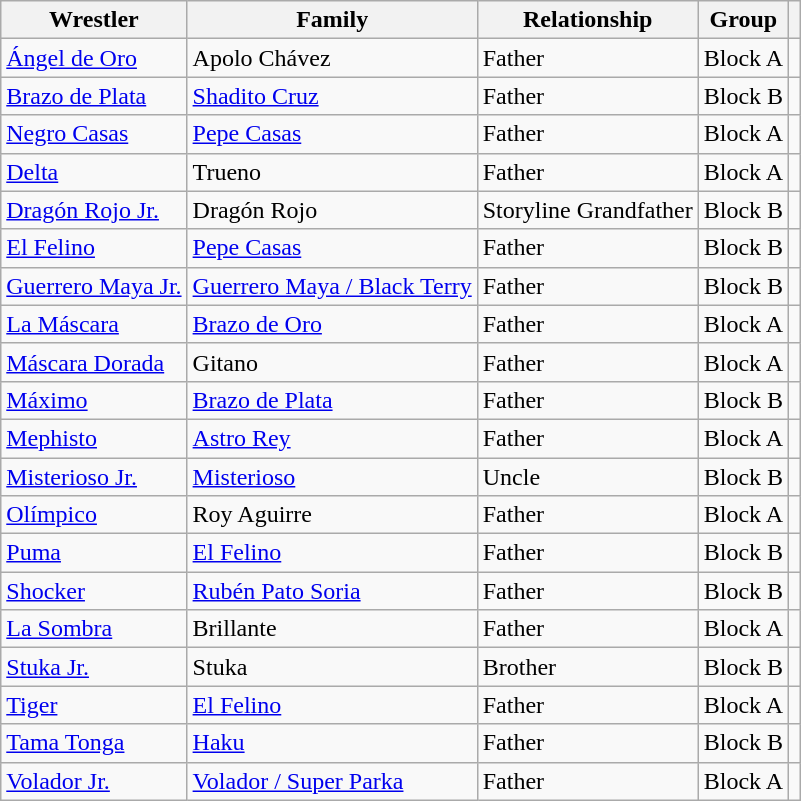<table class="wikitable" align="center">
<tr>
<th scope="col">Wrestler</th>
<th scope="col">Family</th>
<th scope="col">Relationship</th>
<th scope="col">Group</th>
<th class="unsortable" scope="col"></th>
</tr>
<tr>
<td><a href='#'>Ángel de Oro</a></td>
<td>Apolo Chávez</td>
<td>Father</td>
<td>Block A</td>
<td></td>
</tr>
<tr>
<td><a href='#'>Brazo de Plata</a></td>
<td><a href='#'>Shadito Cruz</a></td>
<td>Father</td>
<td>Block B</td>
<td></td>
</tr>
<tr>
<td><a href='#'>Negro Casas</a></td>
<td><a href='#'>Pepe Casas</a></td>
<td>Father</td>
<td>Block A</td>
<td></td>
</tr>
<tr>
<td><a href='#'>Delta</a></td>
<td>Trueno</td>
<td>Father</td>
<td>Block A</td>
<td></td>
</tr>
<tr>
<td><a href='#'>Dragón Rojo Jr.</a></td>
<td>Dragón Rojo</td>
<td>Storyline Grandfather</td>
<td>Block B</td>
<td></td>
</tr>
<tr>
<td><a href='#'>El Felino</a></td>
<td><a href='#'>Pepe Casas</a></td>
<td>Father</td>
<td>Block B</td>
<td></td>
</tr>
<tr>
<td><a href='#'>Guerrero Maya Jr.</a></td>
<td><a href='#'>Guerrero Maya / Black Terry</a></td>
<td>Father</td>
<td>Block B</td>
<td></td>
</tr>
<tr>
<td><a href='#'>La Máscara</a></td>
<td><a href='#'>Brazo de Oro</a></td>
<td>Father</td>
<td>Block A</td>
<td></td>
</tr>
<tr>
<td><a href='#'>Máscara Dorada</a></td>
<td>Gitano</td>
<td>Father</td>
<td>Block A</td>
<td></td>
</tr>
<tr>
<td><a href='#'>Máximo</a></td>
<td><a href='#'>Brazo de Plata</a></td>
<td>Father</td>
<td>Block B</td>
<td></td>
</tr>
<tr>
<td><a href='#'>Mephisto</a></td>
<td><a href='#'>Astro Rey</a></td>
<td>Father</td>
<td>Block A</td>
<td></td>
</tr>
<tr>
<td><a href='#'>Misterioso Jr.</a></td>
<td><a href='#'>Misterioso</a></td>
<td>Uncle</td>
<td>Block B</td>
<td></td>
</tr>
<tr>
<td><a href='#'>Olímpico</a></td>
<td>Roy Aguirre</td>
<td>Father</td>
<td>Block A</td>
<td></td>
</tr>
<tr>
<td><a href='#'>Puma</a></td>
<td><a href='#'>El Felino</a></td>
<td>Father</td>
<td>Block B</td>
<td></td>
</tr>
<tr>
<td><a href='#'>Shocker</a></td>
<td><a href='#'>Rubén Pato Soria</a></td>
<td>Father</td>
<td>Block B</td>
<td></td>
</tr>
<tr>
<td><a href='#'>La Sombra</a></td>
<td>Brillante</td>
<td>Father</td>
<td>Block A</td>
<td></td>
</tr>
<tr>
<td><a href='#'>Stuka Jr.</a></td>
<td>Stuka</td>
<td>Brother</td>
<td>Block B</td>
<td></td>
</tr>
<tr>
<td><a href='#'>Tiger</a></td>
<td><a href='#'>El Felino</a></td>
<td>Father</td>
<td>Block A</td>
<td></td>
</tr>
<tr>
<td><a href='#'>Tama Tonga</a></td>
<td><a href='#'>Haku</a></td>
<td>Father</td>
<td>Block B</td>
<td></td>
</tr>
<tr>
<td><a href='#'>Volador Jr.</a></td>
<td><a href='#'>Volador / Super Parka</a></td>
<td>Father</td>
<td>Block A</td>
<td></td>
</tr>
</table>
